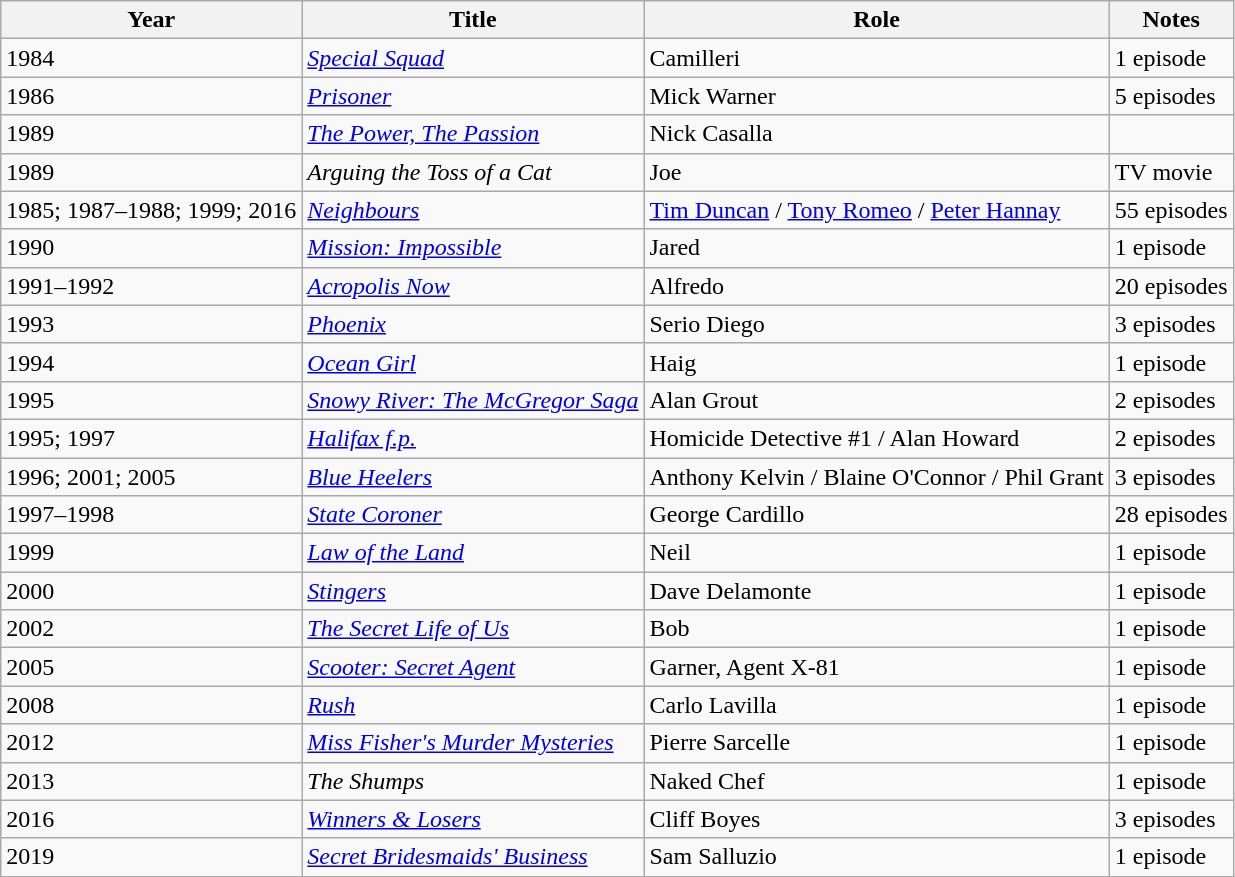<table class=wikitable>
<tr>
<th>Year</th>
<th>Title</th>
<th>Role</th>
<th>Notes</th>
</tr>
<tr>
<td>1984</td>
<td><em><a href='#'>Special Squad</a></em></td>
<td>Camilleri</td>
<td>1 episode</td>
</tr>
<tr>
<td>1986</td>
<td><em><a href='#'>Prisoner</a></em></td>
<td>Mick Warner</td>
<td>5 episodes</td>
</tr>
<tr>
<td>1989</td>
<td><em><a href='#'>The Power, The Passion</a></em></td>
<td>Nick Casalla</td>
<td></td>
</tr>
<tr>
<td>1989</td>
<td><em>Arguing the Toss of a Cat</em></td>
<td>Joe</td>
<td>TV movie</td>
</tr>
<tr>
<td>1985; 1987–1988; 1999; 2016</td>
<td><em><a href='#'>Neighbours</a></em></td>
<td><a href='#'>Tim Duncan</a> / <a href='#'>Tony Romeo</a> / <a href='#'>Peter Hannay</a></td>
<td>55 episodes</td>
</tr>
<tr>
<td>1990</td>
<td><em><a href='#'>Mission: Impossible</a></em></td>
<td>Jared</td>
<td>1 episode</td>
</tr>
<tr>
<td>1991–1992</td>
<td><em><a href='#'>Acropolis Now</a></em></td>
<td>Alfredo</td>
<td>20 episodes</td>
</tr>
<tr>
<td>1993</td>
<td><em><a href='#'>Phoenix</a></em></td>
<td>Serio Diego</td>
<td>3 episodes</td>
</tr>
<tr>
<td>1994</td>
<td><em><a href='#'>Ocean Girl</a></em></td>
<td>Haig</td>
<td>1 episode</td>
</tr>
<tr>
<td>1995</td>
<td><em><a href='#'>Snowy River: The McGregor Saga</a></em></td>
<td>Alan Grout</td>
<td>2 episodes</td>
</tr>
<tr>
<td>1995; 1997</td>
<td><em><a href='#'>Halifax f.p.</a></em></td>
<td>Homicide Detective #1 / Alan Howard</td>
<td>2 episodes</td>
</tr>
<tr>
<td>1996; 2001; 2005</td>
<td><em><a href='#'>Blue Heelers</a></em></td>
<td>Anthony Kelvin / Blaine O'Connor / Phil Grant</td>
<td>3 episodes</td>
</tr>
<tr>
<td>1997–1998</td>
<td><em><a href='#'>State Coroner</a></em></td>
<td>George Cardillo</td>
<td>28 episodes</td>
</tr>
<tr>
<td>1999</td>
<td><em><a href='#'>Law of the Land</a></em></td>
<td>Neil</td>
<td>1 episode</td>
</tr>
<tr>
<td>2000</td>
<td><em><a href='#'>Stingers</a></em></td>
<td>Dave Delamonte</td>
<td>1 episode</td>
</tr>
<tr>
<td>2002</td>
<td><em><a href='#'>The Secret Life of Us</a></em></td>
<td>Bob</td>
<td>1 episode</td>
</tr>
<tr>
<td>2005</td>
<td><em><a href='#'>Scooter: Secret Agent</a></em></td>
<td>Garner, Agent X-81</td>
<td>1 episode</td>
</tr>
<tr>
<td>2008</td>
<td><em><a href='#'>Rush</a></em></td>
<td>Carlo Lavilla</td>
<td>1 episode</td>
</tr>
<tr>
<td>2012</td>
<td><em><a href='#'>Miss Fisher's Murder Mysteries</a></em></td>
<td>Pierre Sarcelle</td>
<td>1 episode</td>
</tr>
<tr>
<td>2013</td>
<td><em>The Shumps</em></td>
<td>Naked Chef</td>
<td>1 episode</td>
</tr>
<tr>
<td>2016</td>
<td><em><a href='#'>Winners & Losers</a></em></td>
<td>Cliff Boyes</td>
<td>3 episodes</td>
</tr>
<tr>
<td>2019</td>
<td><em><a href='#'>Secret Bridesmaids' Business</a></em></td>
<td>Sam Salluzio</td>
<td>1 episode</td>
</tr>
</table>
